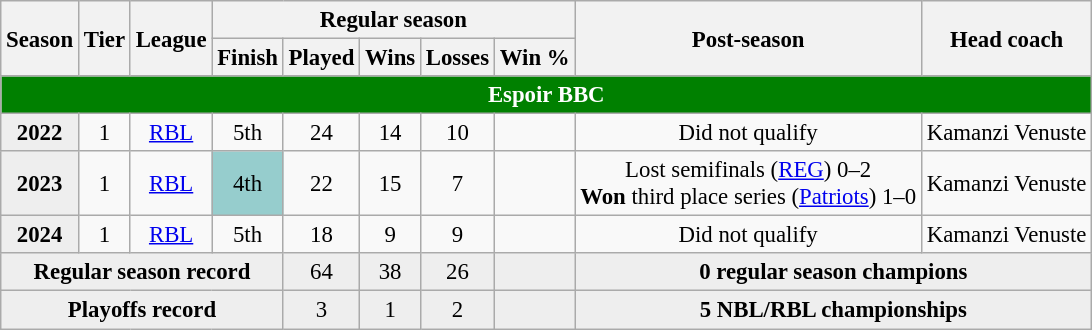<table class="wikitable" style="font-size:95%; text-align:center">
<tr>
<th rowspan="2">Season</th>
<th rowspan="2">Tier</th>
<th rowspan="2">League</th>
<th colspan="5">Regular season</th>
<th rowspan="2">Post-season</th>
<th rowspan="2">Head coach</th>
</tr>
<tr>
<th>Finish</th>
<th>Played</th>
<th>Wins</th>
<th>Losses</th>
<th>Win %</th>
</tr>
<tr>
<td colspan="12" align="center" style="background:green; color:white;"><strong>Espoir BBC</strong></td>
</tr>
<tr>
<th style="background:#eee;">2022</th>
<td style="text-align:center;">1</td>
<td style="text-align:center;"><a href='#'>RBL</a></td>
<td style="text-align:center;">5th</td>
<td style="text-align:center;">24</td>
<td style="text-align:center;">14</td>
<td style="text-align:center;">10</td>
<td style="text-align:center;"></td>
<td style="text-align:center;">Did not qualify</td>
<td style="text-align:center;">Kamanzi Venuste</td>
</tr>
<tr>
<th style="background:#eee;">2023</th>
<td style="text-align:center;">1</td>
<td style="text-align:center;"><a href='#'>RBL</a></td>
<td style="background-color:#96CDCD;">4th</td>
<td style="text-align:center;">22</td>
<td style="text-align:center;">15</td>
<td style="text-align:center;">7</td>
<td style="text-align:center;"></td>
<td style="text-align:center;">Lost semifinals (<a href='#'>REG</a>) 0–2<br><strong>Won</strong> third place series (<a href='#'>Patriots</a>) 1–0</td>
<td style="text-align:center;">Kamanzi Venuste</td>
</tr>
<tr>
<th style="background:#eee;">2024</th>
<td style="text-align:center;">1</td>
<td style="text-align:center;"><a href='#'>RBL</a></td>
<td style="text-align:center;">5th</td>
<td style="text-align:center;">18</td>
<td style="text-align:center;">9</td>
<td style="text-align:center;">9</td>
<td style="text-align:center;"></td>
<td style="text-align:center;">Did not qualify</td>
<td style="text-align:center;">Kamanzi Venuste</td>
</tr>
<tr>
<th colspan="4" style="background:#eee;">Regular season record</th>
<td style="background:#eee;">64</td>
<td style="background:#eee;">38</td>
<td style="background:#eee;">26</td>
<td style="background:#eee;"></td>
<td colspan="2" style="background:#eee;"><strong>0 regular season champions</strong></td>
</tr>
<tr>
<th colspan="4" style="background:#eee;">Playoffs record</th>
<td style="background:#eee;">3</td>
<td style="background:#eee;">1</td>
<td style="background:#eee;">2</td>
<td style="background:#eee;"></td>
<td colspan="2" style="background:#eee;"><strong>5 NBL/RBL championships</strong></td>
</tr>
</table>
